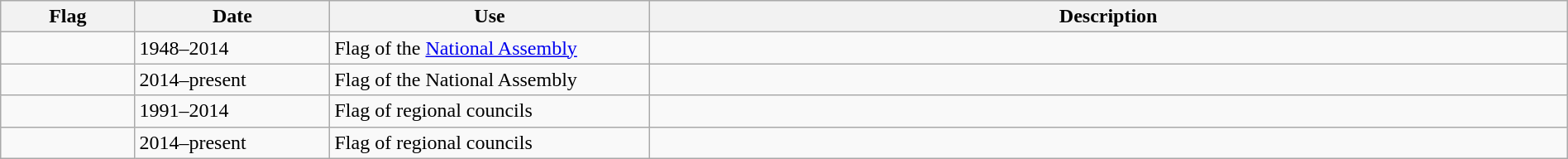<table class="wikitable" style="width:100%;">
<tr>
<th>Flag</th>
<th style="width:150px">Date</th>
<th style="width:250px">Use</th>
<th style="min-width:250px">Description</th>
</tr>
<tr>
<td></td>
<td>1948–2014</td>
<td>Flag of the <a href='#'>National Assembly</a></td>
<td></td>
</tr>
<tr>
<td></td>
<td>2014–present</td>
<td>Flag of the National Assembly</td>
<td></td>
</tr>
<tr>
<td></td>
<td>1991–2014</td>
<td>Flag of regional councils</td>
<td></td>
</tr>
<tr>
<td></td>
<td>2014–present</td>
<td>Flag of regional councils</td>
<td></td>
</tr>
</table>
